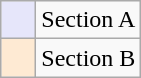<table class=wikitable>
<tr>
<td style=width:1em bgcolor=E6E6FA></td>
<td>Section A</td>
</tr>
<tr>
<td style=width:1em bgcolor=FEEAD3></td>
<td>Section B</td>
</tr>
</table>
